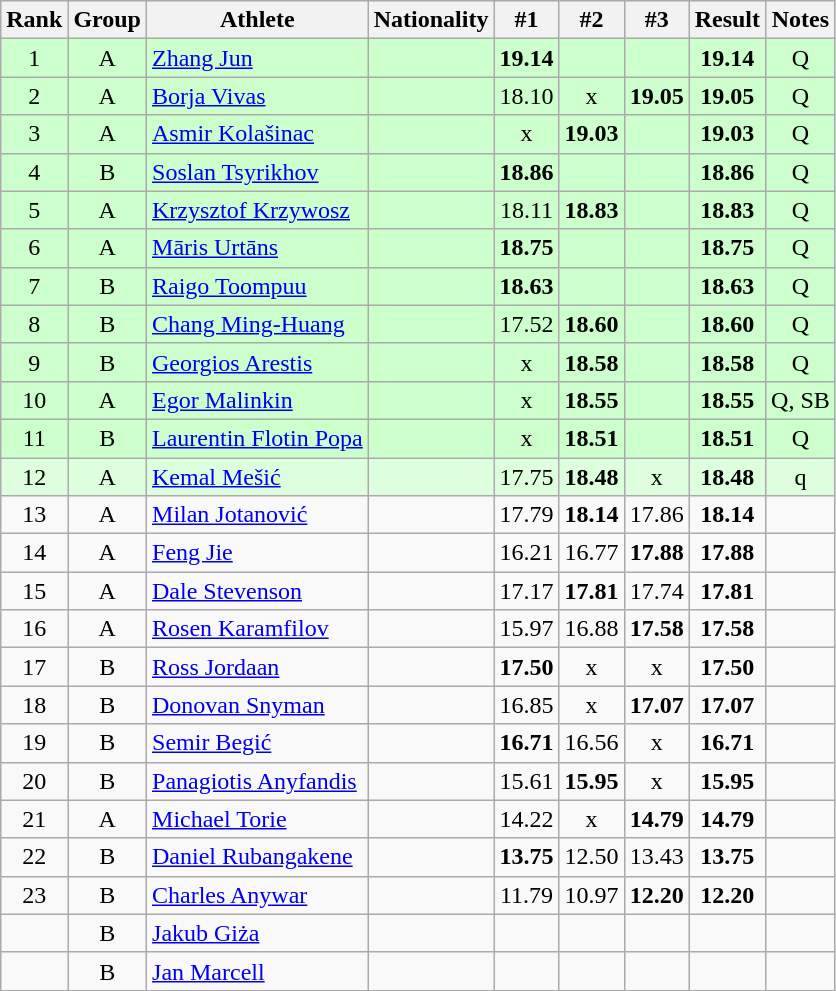<table class="wikitable sortable" style="text-align:center">
<tr>
<th>Rank</th>
<th>Group</th>
<th>Athlete</th>
<th>Nationality</th>
<th>#1</th>
<th>#2</th>
<th>#3</th>
<th>Result</th>
<th>Notes</th>
</tr>
<tr bgcolor=ccffcc>
<td>1</td>
<td>A</td>
<td align="left"><a href='#'>Zhang Jun</a></td>
<td align=left></td>
<td><strong>19.14</strong></td>
<td></td>
<td></td>
<td><strong>19.14</strong></td>
<td>Q</td>
</tr>
<tr bgcolor=ccffcc>
<td>2</td>
<td>A</td>
<td align="left"><a href='#'>Borja Vivas</a></td>
<td align=left></td>
<td>18.10</td>
<td>x</td>
<td><strong>19.05</strong></td>
<td><strong>19.05</strong></td>
<td>Q</td>
</tr>
<tr bgcolor=ccffcc>
<td>3</td>
<td>A</td>
<td align="left"><a href='#'>Asmir Kolašinac</a></td>
<td align=left></td>
<td>x</td>
<td><strong>19.03</strong></td>
<td></td>
<td><strong>19.03</strong></td>
<td>Q</td>
</tr>
<tr bgcolor=ccffcc>
<td>4</td>
<td>B</td>
<td align="left"><a href='#'>Soslan Tsyrikhov</a></td>
<td align=left></td>
<td><strong>18.86</strong></td>
<td></td>
<td></td>
<td><strong>18.86</strong></td>
<td>Q</td>
</tr>
<tr bgcolor=ccffcc>
<td>5</td>
<td>A</td>
<td align="left"><a href='#'>Krzysztof Krzywosz</a></td>
<td align=left></td>
<td>18.11</td>
<td><strong>18.83</strong></td>
<td></td>
<td><strong>18.83</strong></td>
<td>Q</td>
</tr>
<tr bgcolor=ccffcc>
<td>6</td>
<td>A</td>
<td align="left"><a href='#'>Māris Urtāns</a></td>
<td align=left></td>
<td><strong>18.75</strong></td>
<td></td>
<td></td>
<td><strong>18.75</strong></td>
<td>Q</td>
</tr>
<tr bgcolor=ccffcc>
<td>7</td>
<td>B</td>
<td align="left"><a href='#'>Raigo Toompuu</a></td>
<td align=left></td>
<td><strong>18.63</strong></td>
<td></td>
<td></td>
<td><strong>18.63</strong></td>
<td>Q</td>
</tr>
<tr bgcolor=ccffcc>
<td>8</td>
<td>B</td>
<td align="left"><a href='#'>Chang Ming-Huang</a></td>
<td align=left></td>
<td>17.52</td>
<td><strong>18.60</strong></td>
<td></td>
<td><strong>18.60</strong></td>
<td>Q</td>
</tr>
<tr bgcolor=ccffcc>
<td>9</td>
<td>B</td>
<td align="left"><a href='#'>Georgios Arestis</a></td>
<td align=left></td>
<td>x</td>
<td><strong>18.58</strong></td>
<td></td>
<td><strong>18.58</strong></td>
<td>Q</td>
</tr>
<tr bgcolor=ccffcc>
<td>10</td>
<td>A</td>
<td align="left"><a href='#'>Egor Malinkin</a></td>
<td align=left></td>
<td>x</td>
<td><strong>18.55</strong></td>
<td></td>
<td><strong>18.55</strong></td>
<td>Q, SB</td>
</tr>
<tr bgcolor=ccffcc>
<td>11</td>
<td>B</td>
<td align="left"><a href='#'>Laurentin Flotin Popa</a></td>
<td align=left></td>
<td>x</td>
<td><strong>18.51</strong></td>
<td></td>
<td><strong>18.51</strong></td>
<td>Q</td>
</tr>
<tr bgcolor=ddffdd>
<td>12</td>
<td>A</td>
<td align="left"><a href='#'>Kemal Mešić</a></td>
<td align=left></td>
<td>17.75</td>
<td><strong>18.48</strong></td>
<td>x</td>
<td><strong>18.48</strong></td>
<td>q</td>
</tr>
<tr>
<td>13</td>
<td>A</td>
<td align="left"><a href='#'>Milan Jotanović</a></td>
<td align=left></td>
<td>17.79</td>
<td><strong>18.14</strong></td>
<td>17.86</td>
<td><strong>18.14</strong></td>
<td></td>
</tr>
<tr>
<td>14</td>
<td>A</td>
<td align="left"><a href='#'>Feng Jie</a></td>
<td align=left></td>
<td>16.21</td>
<td>16.77</td>
<td><strong>17.88</strong></td>
<td><strong>17.88</strong></td>
<td></td>
</tr>
<tr>
<td>15</td>
<td>A</td>
<td align="left"><a href='#'>Dale Stevenson</a></td>
<td align=left></td>
<td>17.17</td>
<td><strong>17.81</strong></td>
<td>17.74</td>
<td><strong>17.81</strong></td>
<td></td>
</tr>
<tr>
<td>16</td>
<td>A</td>
<td align="left"><a href='#'>Rosen Karamfilov</a></td>
<td align=left></td>
<td>15.97</td>
<td>16.88</td>
<td><strong>17.58</strong></td>
<td><strong>17.58</strong></td>
<td></td>
</tr>
<tr>
<td>17</td>
<td>B</td>
<td align="left"><a href='#'>Ross Jordaan</a></td>
<td align=left></td>
<td><strong>17.50</strong></td>
<td>x</td>
<td>x</td>
<td><strong>17.50</strong></td>
<td></td>
</tr>
<tr>
<td>18</td>
<td>B</td>
<td align="left"><a href='#'>Donovan Snyman</a></td>
<td align=left></td>
<td>16.85</td>
<td>x</td>
<td><strong>17.07</strong></td>
<td><strong>17.07</strong></td>
<td></td>
</tr>
<tr>
<td>19</td>
<td>B</td>
<td align="left"><a href='#'>Semir Begić</a></td>
<td align=left></td>
<td><strong>16.71</strong></td>
<td>16.56</td>
<td>x</td>
<td><strong>16.71</strong></td>
<td></td>
</tr>
<tr>
<td>20</td>
<td>B</td>
<td align="left"><a href='#'>Panagiotis Anyfandis</a></td>
<td align=left></td>
<td>15.61</td>
<td><strong>15.95</strong></td>
<td>x</td>
<td><strong>15.95</strong></td>
<td></td>
</tr>
<tr>
<td>21</td>
<td>A</td>
<td align="left"><a href='#'>Michael Torie</a></td>
<td align=left></td>
<td>14.22</td>
<td>x</td>
<td><strong>14.79</strong></td>
<td><strong>14.79</strong></td>
<td></td>
</tr>
<tr>
<td>22</td>
<td>B</td>
<td align="left"><a href='#'>Daniel Rubangakene</a></td>
<td align=left></td>
<td><strong>13.75</strong></td>
<td>12.50</td>
<td>13.43</td>
<td><strong>13.75</strong></td>
<td></td>
</tr>
<tr>
<td>23</td>
<td>B</td>
<td align="left"><a href='#'>Charles Anywar</a></td>
<td align=left></td>
<td>11.79</td>
<td>10.97</td>
<td><strong>12.20</strong></td>
<td><strong>12.20</strong></td>
<td></td>
</tr>
<tr>
<td></td>
<td>B</td>
<td align="left"><a href='#'>Jakub Giża</a></td>
<td align=left></td>
<td></td>
<td></td>
<td></td>
<td><strong></strong></td>
<td></td>
</tr>
<tr>
<td></td>
<td>B</td>
<td align="left"><a href='#'>Jan Marcell</a></td>
<td align=left></td>
<td></td>
<td></td>
<td></td>
<td><strong></strong></td>
<td></td>
</tr>
</table>
